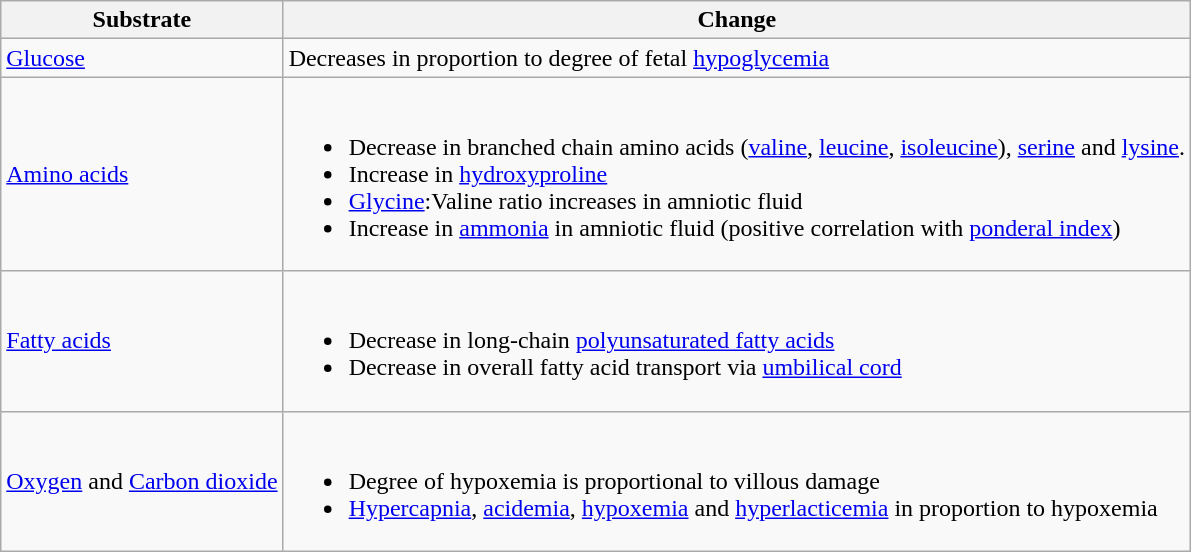<table class="wikitable">
<tr>
<th>Substrate</th>
<th>Change</th>
</tr>
<tr>
<td><a href='#'>Glucose</a></td>
<td>Decreases in proportion to degree of fetal <a href='#'>hypoglycemia</a></td>
</tr>
<tr>
<td><a href='#'>Amino acids</a></td>
<td><br><ul><li>Decrease in branched chain amino acids (<a href='#'>valine</a>, <a href='#'>leucine</a>, <a href='#'>isoleucine</a>), <a href='#'>serine</a> and <a href='#'>lysine</a>.</li><li>Increase in <a href='#'>hydroxyproline</a></li><li><a href='#'>Glycine</a>:Valine ratio increases in amniotic fluid</li><li>Increase in <a href='#'>ammonia</a> in amniotic fluid (positive correlation with <a href='#'>ponderal index</a>)</li></ul></td>
</tr>
<tr>
<td><a href='#'>Fatty acids</a></td>
<td><br><ul><li>Decrease in long-chain <a href='#'>polyunsaturated fatty acids</a></li><li>Decrease in overall fatty acid transport via <a href='#'>umbilical cord</a></li></ul></td>
</tr>
<tr>
<td><a href='#'>Oxygen</a> and <a href='#'>Carbon dioxide</a></td>
<td><br><ul><li>Degree of hypoxemia is proportional to villous damage</li><li><a href='#'>Hypercapnia</a>, <a href='#'>acidemia</a>, <a href='#'>hypoxemia</a> and <a href='#'>hyperlacticemia</a> in proportion to hypoxemia</li></ul></td>
</tr>
</table>
